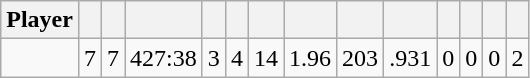<table class="wikitable sortable" style="text-align:center;">
<tr>
<th>Player</th>
<th></th>
<th></th>
<th></th>
<th></th>
<th></th>
<th></th>
<th></th>
<th></th>
<th></th>
<th></th>
<th></th>
<th></th>
<th></th>
</tr>
<tr>
<td style="text-align:left;"></td>
<td>7</td>
<td>7</td>
<td>427:38</td>
<td>3</td>
<td>4</td>
<td>14</td>
<td>1.96</td>
<td>203</td>
<td>.931</td>
<td>0</td>
<td>0</td>
<td>0</td>
<td>2</td>
</tr>
</table>
